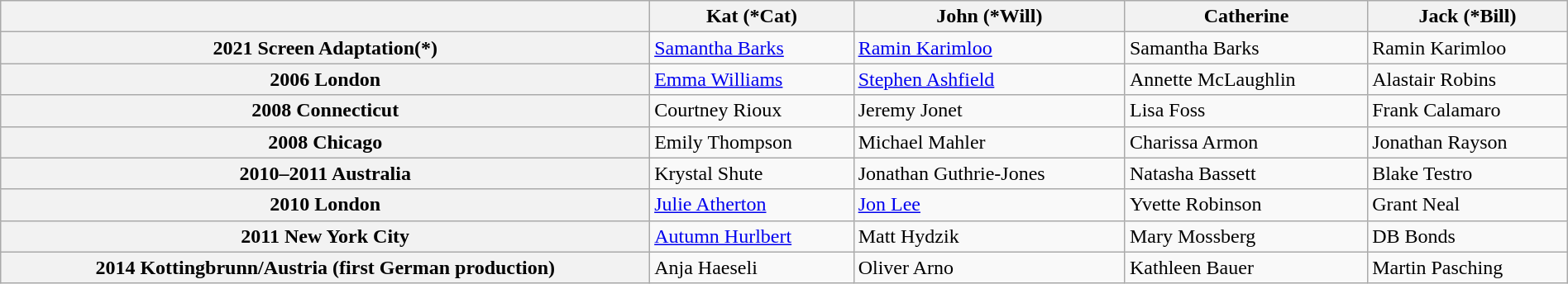<table class="wikitable" style="border:1px solid; width:100%">
<tr>
<th></th>
<th>Kat (*Cat)</th>
<th>John (*Will)</th>
<th>Catherine</th>
<th>Jack (*Bill)</th>
</tr>
<tr>
<th>2021 Screen Adaptation(*)</th>
<td><a href='#'>Samantha Barks</a></td>
<td><a href='#'>Ramin Karimloo</a></td>
<td>Samantha Barks</td>
<td>Ramin Karimloo</td>
</tr>
<tr>
<th>2006 London</th>
<td><a href='#'>Emma Williams</a></td>
<td><a href='#'>Stephen Ashfield</a></td>
<td>Annette McLaughlin</td>
<td>Alastair Robins</td>
</tr>
<tr>
<th>2008 Connecticut</th>
<td>Courtney Rioux</td>
<td>Jeremy Jonet</td>
<td>Lisa Foss</td>
<td>Frank Calamaro</td>
</tr>
<tr>
<th>2008 Chicago</th>
<td>Emily Thompson</td>
<td>Michael Mahler</td>
<td>Charissa Armon</td>
<td>Jonathan Rayson</td>
</tr>
<tr>
<th>2010–2011 Australia</th>
<td>Krystal Shute</td>
<td>Jonathan Guthrie-Jones</td>
<td>Natasha Bassett</td>
<td>Blake Testro</td>
</tr>
<tr>
<th>2010 London</th>
<td><a href='#'>Julie Atherton</a></td>
<td><a href='#'>Jon Lee</a></td>
<td>Yvette Robinson</td>
<td>Grant Neal</td>
</tr>
<tr>
<th>2011 New York City</th>
<td><a href='#'>Autumn Hurlbert</a></td>
<td>Matt Hydzik</td>
<td>Mary Mossberg</td>
<td>DB Bonds</td>
</tr>
<tr>
<th>2014 Kottingbrunn/Austria (first German production)</th>
<td>Anja Haeseli</td>
<td>Oliver Arno</td>
<td>Kathleen Bauer</td>
<td>Martin Pasching</td>
</tr>
</table>
